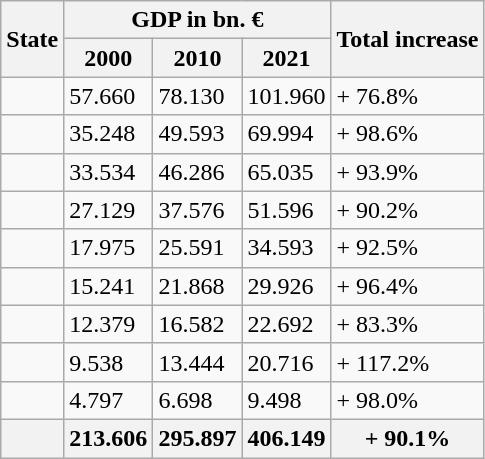<table class="wikitable sortable">
<tr>
<th rowspan=2>State</th>
<th colspan=3>GDP in bn. €</th>
<th rowspan=2>Total increase</th>
</tr>
<tr>
<th>2000</th>
<th>2010</th>
<th>2021</th>
</tr>
<tr>
<td></td>
<td>57.660</td>
<td>78.130</td>
<td>101.960</td>
<td>+ 76.8%</td>
</tr>
<tr>
<td></td>
<td>35.248</td>
<td>49.593</td>
<td>69.994</td>
<td>+ 98.6%</td>
</tr>
<tr>
<td></td>
<td>33.534</td>
<td>46.286</td>
<td>65.035</td>
<td>+ 93.9%</td>
</tr>
<tr>
<td></td>
<td>27.129</td>
<td>37.576</td>
<td>51.596</td>
<td>+ 90.2%</td>
</tr>
<tr>
<td></td>
<td>17.975</td>
<td>25.591</td>
<td>34.593</td>
<td>+ 92.5%</td>
</tr>
<tr>
<td></td>
<td>15.241</td>
<td>21.868</td>
<td>29.926</td>
<td>+ 96.4%</td>
</tr>
<tr>
<td></td>
<td>12.379</td>
<td>16.582</td>
<td>22.692</td>
<td>+ 83.3%</td>
</tr>
<tr>
<td></td>
<td>9.538</td>
<td>13.444</td>
<td>20.716</td>
<td>+ 117.2%</td>
</tr>
<tr>
<td></td>
<td>4.797</td>
<td>6.698</td>
<td>9.498</td>
<td>+ 98.0%</td>
</tr>
<tr>
<th></th>
<th>213.606</th>
<th>295.897</th>
<th><strong>406.149</strong></th>
<th>+ 90.1%</th>
</tr>
</table>
